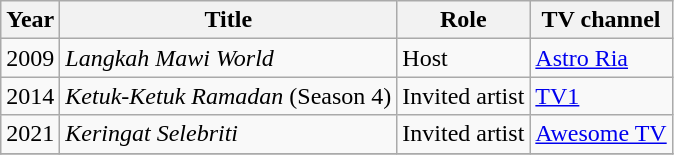<table class="wikitable">
<tr>
<th>Year</th>
<th>Title</th>
<th>Role</th>
<th>TV channel</th>
</tr>
<tr>
<td>2009</td>
<td><em>Langkah Mawi World</em></td>
<td>Host</td>
<td><a href='#'>Astro Ria</a></td>
</tr>
<tr>
<td>2014</td>
<td><em>Ketuk-Ketuk Ramadan</em> (Season 4)</td>
<td>Invited artist</td>
<td><a href='#'>TV1</a></td>
</tr>
<tr>
<td>2021</td>
<td><em>Keringat Selebriti</em></td>
<td>Invited artist</td>
<td><a href='#'>Awesome TV</a></td>
</tr>
<tr>
</tr>
</table>
